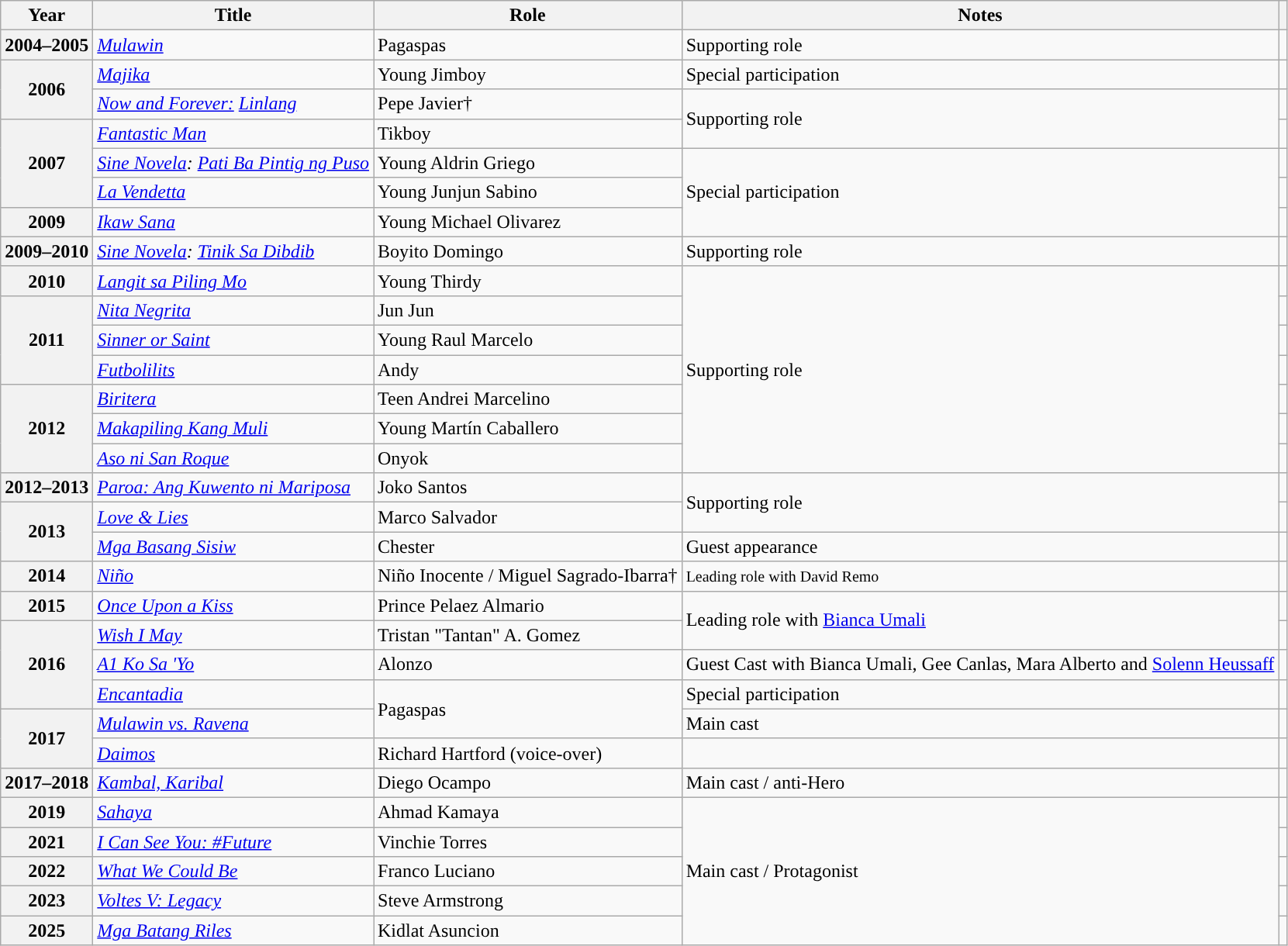<table class="wikitable sortable plainrowheaders">
<tr>
<th scope="col">Year</th>
<th scope="col">Title</th>
<th scope="col">Role</th>
<th scope="col" class="unsortable">Notes</th>
<th scope="col" class="unsortble"></th>
</tr>
<tr>
<th scope="row">2004–2005</th>
<td><em><a href='#'>Mulawin</a></em></td>
<td>Pagaspas</td>
<td>Supporting role</td>
<td></td>
</tr>
<tr>
<th scope="row" rowspan="2">2006</th>
<td><em><a href='#'>Majika</a></em></td>
<td>Young Jimboy</td>
<td>Special participation</td>
<td></td>
</tr>
<tr>
<td><em><a href='#'>Now and Forever:</a></em> <em><a href='#'>Linlang</a></em></td>
<td>Pepe Javier†</td>
<td rowspan="2">Supporting role</td>
<td></td>
</tr>
<tr>
<th scope="row" rowspan="3">2007</th>
<td><em><a href='#'>Fantastic Man</a></em></td>
<td>Tikboy</td>
<td></td>
</tr>
<tr>
<td><em><a href='#'>Sine Novela</a>: <a href='#'>Pati Ba Pintig ng Puso</a></em></td>
<td>Young Aldrin Griego</td>
<td rowspan="3">Special participation</td>
<td></td>
</tr>
<tr>
<td><em><a href='#'>La Vendetta</a></em></td>
<td>Young Junjun Sabino</td>
<td></td>
</tr>
<tr>
<th scope="row">2009</th>
<td><em><a href='#'>Ikaw Sana</a></em></td>
<td>Young Michael Olivarez</td>
<td></td>
</tr>
<tr>
<th scope="row">2009–2010</th>
<td><em><a href='#'>Sine Novela</a>: <a href='#'>Tinik Sa Dibdib</a></em></td>
<td>Boyito Domingo</td>
<td>Supporting role</td>
<td></td>
</tr>
<tr>
<th scope="row">2010</th>
<td><em><a href='#'>Langit sa Piling Mo</a></em></td>
<td>Young Thirdy</td>
<td rowspan="7">Supporting role</td>
<td></td>
</tr>
<tr>
<th scope="row" rowspan="3">2011</th>
<td><em><a href='#'>Nita Negrita</a></em></td>
<td>Jun Jun</td>
<td></td>
</tr>
<tr>
<td><em><a href='#'>Sinner or Saint</a></em></td>
<td>Young Raul Marcelo</td>
<td></td>
</tr>
<tr>
<td><em><a href='#'>Futbolilits</a></em></td>
<td>Andy</td>
<td></td>
</tr>
<tr>
<th scope="row" rowspan="3">2012</th>
<td><em><a href='#'>Biritera</a></em></td>
<td>Teen Andrei Marcelino</td>
<td></td>
</tr>
<tr>
<td><em><a href='#'>Makapiling Kang Muli</a></em></td>
<td>Young Martín Caballero</td>
<td></td>
</tr>
<tr>
<td><em><a href='#'>Aso ni San Roque</a></em></td>
<td>Onyok</td>
<td></td>
</tr>
<tr>
<th scope="row">2012–2013</th>
<td><em><a href='#'>Paroa: Ang Kuwento ni Mariposa</a></em></td>
<td>Joko Santos</td>
<td rowspan="2">Supporting role</td>
<td></td>
</tr>
<tr>
<th scope="row" rowspan="2">2013</th>
<td><em><a href='#'>Love & Lies</a></em></td>
<td>Marco Salvador</td>
<td></td>
</tr>
<tr>
<td><em><a href='#'>Mga Basang Sisiw</a></em></td>
<td>Chester</td>
<td>Guest appearance</td>
<td></td>
</tr>
<tr>
<th scope="row">2014</th>
<td><em><a href='#'>Niño</a></em></td>
<td>Niño Inocente / Miguel Sagrado-Ibarra†</td>
<td><small>Leading role with David Remo</small></td>
<td></td>
</tr>
<tr>
<th scope="row">2015</th>
<td><em><a href='#'>Once Upon a Kiss</a></em></td>
<td>Prince Pelaez Almario</td>
<td rowspan="2">Leading role with <a href='#'>Bianca Umali</a></td>
<td></td>
</tr>
<tr>
<th scope="row" rowspan="3">2016</th>
<td><em><a href='#'>Wish I May</a></em></td>
<td>Tristan "Tantan" A. Gomez</td>
<td></td>
</tr>
<tr>
<td><em><a href='#'>A1 Ko Sa 'Yo</a></em></td>
<td>Alonzo</td>
<td>Guest Cast with Bianca Umali, Gee Canlas, Mara Alberto and <a href='#'>Solenn Heussaff</a></td>
<td></td>
</tr>
<tr>
<td><em><a href='#'>Encantadia</a></em></td>
<td rowspan="2">Pagaspas</td>
<td>Special participation</td>
<td></td>
</tr>
<tr>
<th scope="row" rowspan="2">2017</th>
<td><em><a href='#'>Mulawin vs. Ravena</a></em></td>
<td>Main cast</td>
<td></td>
</tr>
<tr>
<td><em><a href='#'>Daimos</a></em></td>
<td>Richard Hartford (voice-over)</td>
<td></td>
<td></td>
</tr>
<tr>
<th scope="row">2017–2018</th>
<td><em><a href='#'>Kambal, Karibal</a></em></td>
<td>Diego Ocampo</td>
<td>Main cast / anti-Hero</td>
<td></td>
</tr>
<tr>
<th scope="row">2019</th>
<td><em><a href='#'>Sahaya</a></em></td>
<td>Ahmad Kamaya</td>
<td rowspan="5">Main cast / Protagonist</td>
<td></td>
</tr>
<tr>
<th scope="row">2021</th>
<td><em><a href='#'>I Can See You: #Future</a></em></td>
<td>Vinchie Torres</td>
<td></td>
</tr>
<tr>
<th scope="row">2022</th>
<td><em><a href='#'>What We Could Be</a></em></td>
<td>Franco Luciano</td>
<td></td>
</tr>
<tr>
<th scope="row">2023</th>
<td><em><a href='#'>Voltes V: Legacy</a></em></td>
<td>Steve Armstrong</td>
<td></td>
</tr>
<tr>
<th scope="row">2025</th>
<td><em><a href='#'>Mga Batang Riles</a></em></td>
<td>Kidlat Asuncion</td>
<td></td>
</tr>
</table>
